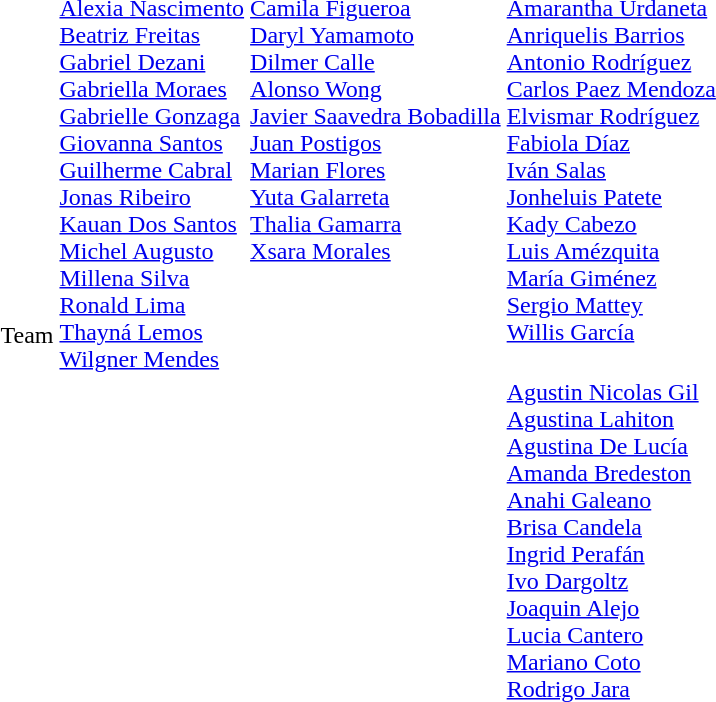<table>
<tr>
<td rowspan=2>Team</td>
<td rowspan=2 valign=top><br><a href='#'>Alexia Nascimento</a><br><a href='#'>Beatriz Freitas</a><br><a href='#'>Gabriel Dezani</a><br><a href='#'>Gabriella Moraes</a><br><a href='#'>Gabrielle Gonzaga</a><br><a href='#'>Giovanna Santos</a><br><a href='#'>Guilherme Cabral</a><br><a href='#'>Jonas Ribeiro</a><br><a href='#'>Kauan Dos Santos</a><br><a href='#'>Michel Augusto</a><br><a href='#'>Millena Silva</a><br><a href='#'>Ronald Lima</a><br><a href='#'>Thayná Lemos</a><br><a href='#'>Wilgner Mendes</a></td>
<td rowspan=2 valign=top><br><a href='#'>Camila Figueroa</a><br><a href='#'>Daryl Yamamoto</a><br><a href='#'>Dilmer Calle</a><br><a href='#'>Alonso Wong</a><br><a href='#'>Javier Saavedra Bobadilla</a><br><a href='#'>Juan Postigos</a><br><a href='#'>Marian Flores</a><br><a href='#'>Yuta Galarreta</a><br><a href='#'>Thalia Gamarra</a><br><a href='#'>Xsara Morales</a></td>
<td valign=top><br><a href='#'>Amarantha Urdaneta</a><br><a href='#'>Anriquelis Barrios</a><br><a href='#'>Antonio Rodríguez</a><br><a href='#'>Carlos Paez Mendoza</a><br><a href='#'>Elvismar Rodríguez</a><br><a href='#'>Fabiola Díaz</a><br><a href='#'>Iván Salas</a><br><a href='#'>Jonheluis Patete</a><br><a href='#'>Kady Cabezo</a><br><a href='#'>Luis Amézquita</a><br><a href='#'>María Giménez</a><br><a href='#'>Sergio Mattey</a><br><a href='#'>Willis García</a></td>
</tr>
<tr>
<td valign=top><br><a href='#'>Agustin Nicolas Gil</a><br><a href='#'>Agustina Lahiton</a><br><a href='#'>Agustina De Lucía</a><br><a href='#'>Amanda Bredeston</a><br><a href='#'>Anahi Galeano</a><br><a href='#'>Brisa Candela</a><br><a href='#'>Ingrid Perafán</a><br><a href='#'>Ivo Dargoltz</a><br><a href='#'>Joaquin Alejo</a><br><a href='#'>Lucia Cantero</a><br><a href='#'>Mariano Coto</a><br><a href='#'>Rodrigo Jara</a></td>
</tr>
</table>
